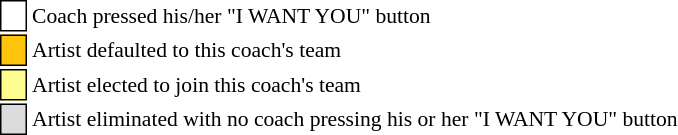<table class="toccolours" style="font-size: 90%; white-space: nowrap;">
<tr>
<td style="background-color:white; border: 1px solid black;"> <strong></strong> </td>
<td>Coach pressed his/her "I WANT YOU" button</td>
</tr>
<tr>
<td style="background-color:#FFC40C; border: 1px solid black">    </td>
<td>Artist defaulted to this coach's team</td>
</tr>
<tr>
<td style="background-color:#fdfc8f; border: 1px solid black;">    </td>
<td style="padding-right: 8px">Artist elected to join this coach's team</td>
</tr>
<tr>
<td style="background-color:#DCDCDC; border: 1px solid black">    </td>
<td>Artist eliminated with no coach pressing his or her "I WANT YOU" button</td>
</tr>
<tr>
</tr>
</table>
